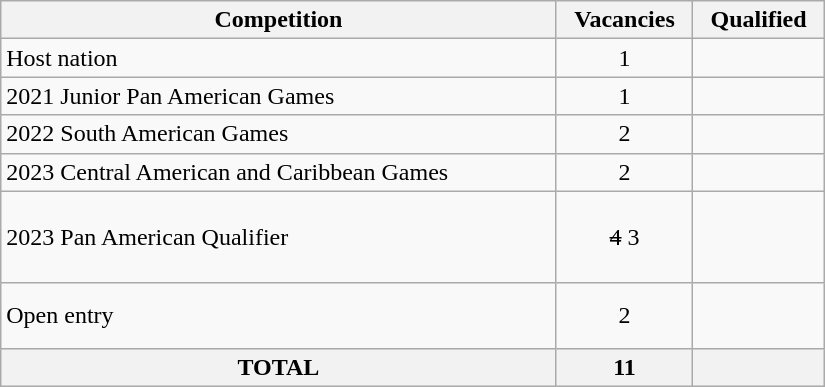<table class = "wikitable" width=550>
<tr>
<th>Competition</th>
<th>Vacancies</th>
<th>Qualified</th>
</tr>
<tr>
<td>Host nation</td>
<td align="center">1</td>
<td></td>
</tr>
<tr>
<td>2021 Junior Pan American Games</td>
<td align="center">1</td>
<td></td>
</tr>
<tr>
<td>2022 South American Games</td>
<td align="center">2</td>
<td><br></td>
</tr>
<tr>
<td>2023 Central American and Caribbean Games</td>
<td align="center">2</td>
<td><br></td>
</tr>
<tr>
<td>2023 Pan American Qualifier</td>
<td align="center"><s>4</s> 3</td>
<td><br><br><s></s><br></td>
</tr>
<tr>
<td>Open entry</td>
<td align="center">2</td>
<td><br><br></td>
</tr>
<tr>
<th>TOTAL</th>
<th>11</th>
<th></th>
</tr>
</table>
